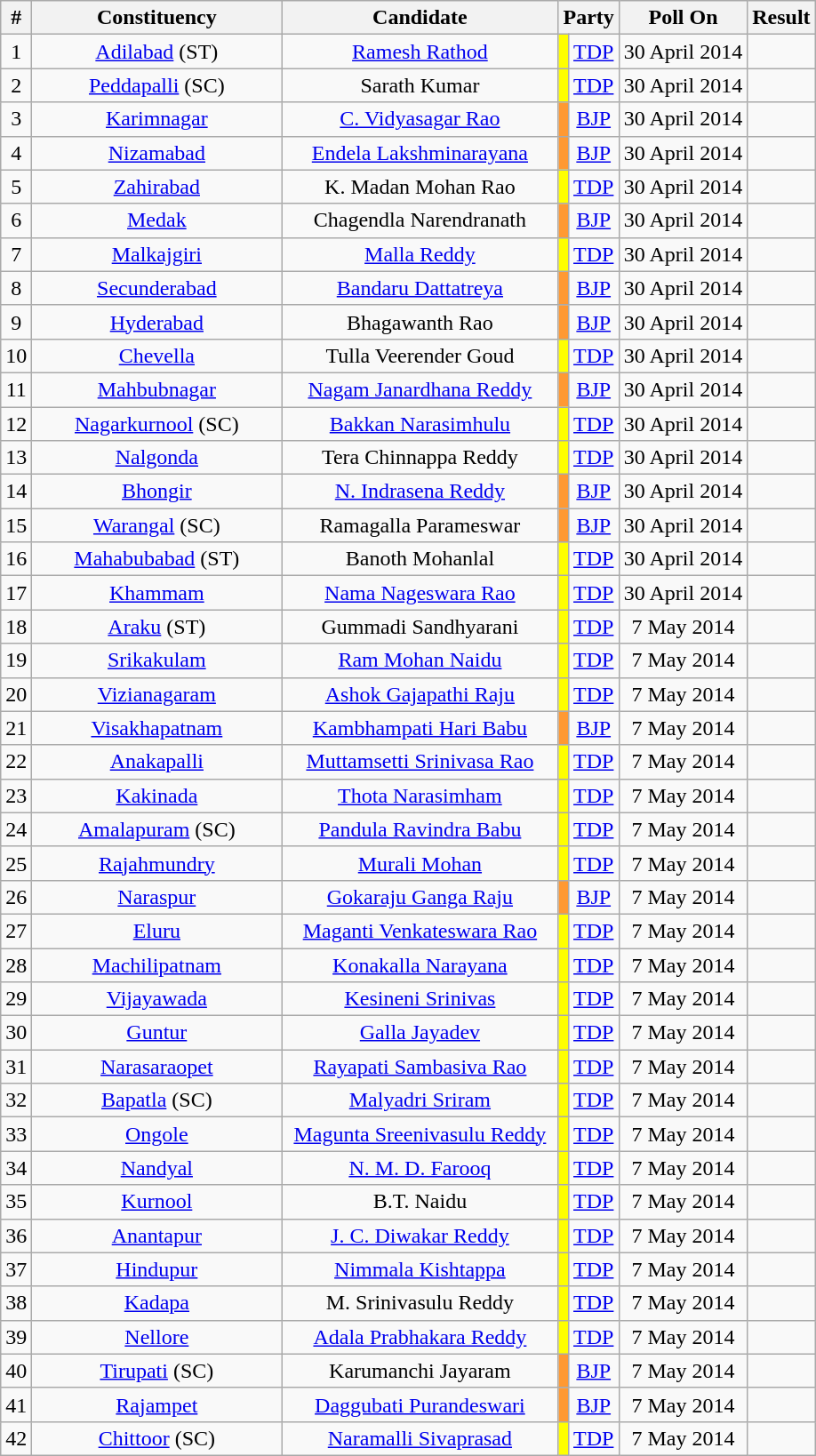<table class="wikitable sortable" style="text-align:center;">
<tr>
<th>#</th>
<th style="width:180px;">Constituency</th>
<th style="width:200px;">Candidate</th>
<th colspan="2">Party</th>
<th>Poll On</th>
<th>Result</th>
</tr>
<tr>
<td style="text-align:center;">1</td>
<td><a href='#'>Adilabad</a> (ST)</td>
<td><a href='#'>Ramesh Rathod</a></td>
<td bgcolor=#FFFF00></td>
<td><a href='#'>TDP</a></td>
<td>30 April 2014</td>
<td></td>
</tr>
<tr>
<td style="text-align:center;">2</td>
<td><a href='#'>Peddapalli</a> (SC)</td>
<td>Sarath Kumar</td>
<td bgcolor=#FFFF00></td>
<td><a href='#'>TDP</a></td>
<td>30 April 2014</td>
<td></td>
</tr>
<tr>
<td style="text-align:center;">3</td>
<td><a href='#'>Karimnagar</a></td>
<td><a href='#'>C. Vidyasagar Rao</a></td>
<td bgcolor=#FF9933></td>
<td><a href='#'>BJP</a></td>
<td>30 April 2014</td>
<td></td>
</tr>
<tr>
<td style="text-align:center;">4</td>
<td><a href='#'>Nizamabad</a></td>
<td><a href='#'>Endela Lakshminarayana</a></td>
<td bgcolor=#FF9933></td>
<td><a href='#'>BJP</a></td>
<td>30 April 2014</td>
<td></td>
</tr>
<tr>
<td style="text-align:center;">5</td>
<td><a href='#'>Zahirabad</a></td>
<td>K. Madan Mohan Rao</td>
<td bgcolor=#FFFF00></td>
<td><a href='#'>TDP</a></td>
<td>30 April 2014</td>
<td></td>
</tr>
<tr>
<td style="text-align:center;">6</td>
<td><a href='#'>Medak</a></td>
<td>Chagendla Narendranath</td>
<td bgcolor=#FF9933></td>
<td><a href='#'>BJP</a></td>
<td>30 April 2014</td>
<td></td>
</tr>
<tr>
<td style="text-align:center;">7</td>
<td><a href='#'>Malkajgiri</a></td>
<td><a href='#'>Malla Reddy</a></td>
<td bgcolor=#FFFF00></td>
<td><a href='#'>TDP</a></td>
<td>30 April 2014</td>
<td></td>
</tr>
<tr>
<td style="text-align:center;">8</td>
<td><a href='#'>Secunderabad</a></td>
<td><a href='#'>Bandaru Dattatreya</a></td>
<td bgcolor=#FF9933></td>
<td><a href='#'>BJP</a></td>
<td>30 April 2014</td>
<td></td>
</tr>
<tr>
<td style="text-align:center;">9</td>
<td><a href='#'>Hyderabad</a></td>
<td>Bhagawanth Rao</td>
<td bgcolor=#FF9933></td>
<td><a href='#'>BJP</a></td>
<td>30 April 2014</td>
<td></td>
</tr>
<tr>
<td style="text-align:center;">10</td>
<td><a href='#'>Chevella</a></td>
<td>Tulla Veerender Goud</td>
<td bgcolor=#FFFF00></td>
<td><a href='#'>TDP</a></td>
<td>30 April 2014</td>
<td></td>
</tr>
<tr>
<td style="text-align:center;">11</td>
<td><a href='#'>Mahbubnagar</a></td>
<td><a href='#'>Nagam Janardhana Reddy</a></td>
<td bgcolor=#FF9933></td>
<td><a href='#'>BJP</a></td>
<td>30 April 2014</td>
<td></td>
</tr>
<tr>
<td style="text-align:center;">12</td>
<td><a href='#'>Nagarkurnool</a> (SC)</td>
<td><a href='#'>Bakkan Narasimhulu</a></td>
<td bgcolor=#FFFF00></td>
<td><a href='#'>TDP</a></td>
<td>30 April 2014</td>
<td></td>
</tr>
<tr>
<td style="text-align:center;">13</td>
<td><a href='#'>Nalgonda</a></td>
<td>Tera Chinnappa Reddy</td>
<td bgcolor=#FFFF00></td>
<td><a href='#'>TDP</a></td>
<td>30 April 2014</td>
<td></td>
</tr>
<tr>
<td style="text-align:center;">14</td>
<td><a href='#'>Bhongir</a></td>
<td><a href='#'>N. Indrasena Reddy</a></td>
<td bgcolor=#FF9933></td>
<td><a href='#'>BJP</a></td>
<td>30 April 2014</td>
<td></td>
</tr>
<tr>
<td style="text-align:center;">15</td>
<td><a href='#'>Warangal</a> (SC)</td>
<td>Ramagalla Parameswar</td>
<td bgcolor=#FF9933></td>
<td><a href='#'>BJP</a></td>
<td>30 April 2014</td>
<td></td>
</tr>
<tr>
<td style="text-align:center;">16</td>
<td><a href='#'>Mahabubabad</a> (ST)</td>
<td>Banoth Mohanlal</td>
<td bgcolor=#FFFF00></td>
<td><a href='#'>TDP</a></td>
<td>30 April 2014</td>
<td></td>
</tr>
<tr>
<td style="text-align:center;">17</td>
<td><a href='#'>Khammam</a></td>
<td><a href='#'>Nama Nageswara Rao</a></td>
<td bgcolor=#FFFF00></td>
<td><a href='#'>TDP</a></td>
<td>30 April 2014</td>
<td></td>
</tr>
<tr>
<td style="text-align:center;">18</td>
<td><a href='#'>Araku</a> (ST)</td>
<td>Gummadi Sandhyarani</td>
<td bgcolor=#FFFF00></td>
<td><a href='#'>TDP</a></td>
<td>7 May 2014</td>
<td></td>
</tr>
<tr>
<td style="text-align:center;">19</td>
<td><a href='#'>Srikakulam</a></td>
<td><a href='#'>Ram Mohan Naidu</a></td>
<td bgcolor=#FFFF00></td>
<td><a href='#'>TDP</a></td>
<td>7 May 2014</td>
<td></td>
</tr>
<tr>
<td style="text-align:center;">20</td>
<td><a href='#'>Vizianagaram</a></td>
<td><a href='#'>Ashok Gajapathi Raju</a></td>
<td bgcolor=#FFFF00></td>
<td><a href='#'>TDP</a></td>
<td>7 May 2014</td>
<td></td>
</tr>
<tr>
<td style="text-align:center;">21</td>
<td><a href='#'>Visakhapatnam</a></td>
<td><a href='#'>Kambhampati Hari Babu</a></td>
<td bgcolor=#FF9933></td>
<td><a href='#'>BJP</a></td>
<td>7 May 2014</td>
<td></td>
</tr>
<tr>
<td style="text-align:center;">22</td>
<td><a href='#'>Anakapalli</a></td>
<td><a href='#'>Muttamsetti Srinivasa Rao</a></td>
<td bgcolor=#FFFF00></td>
<td><a href='#'>TDP</a></td>
<td>7 May 2014</td>
<td></td>
</tr>
<tr>
<td style="text-align:center;">23</td>
<td><a href='#'>Kakinada</a></td>
<td><a href='#'>Thota Narasimham</a></td>
<td bgcolor=#FFFF00></td>
<td><a href='#'>TDP</a></td>
<td>7 May 2014</td>
<td></td>
</tr>
<tr>
<td style="text-align:center;">24</td>
<td><a href='#'>Amalapuram</a> (SC)</td>
<td><a href='#'>Pandula Ravindra Babu</a></td>
<td bgcolor=#FFFF00></td>
<td><a href='#'>TDP</a></td>
<td>7 May 2014</td>
<td></td>
</tr>
<tr>
<td style="text-align:center;">25</td>
<td><a href='#'>Rajahmundry</a></td>
<td><a href='#'>Murali Mohan</a></td>
<td bgcolor=#FFFF00></td>
<td><a href='#'>TDP</a></td>
<td>7 May 2014</td>
<td></td>
</tr>
<tr>
<td style="text-align:center;">26</td>
<td><a href='#'>Naraspur</a></td>
<td><a href='#'>Gokaraju Ganga Raju</a></td>
<td bgcolor=#FF9933></td>
<td><a href='#'>BJP</a></td>
<td>7 May 2014</td>
<td></td>
</tr>
<tr>
<td style="text-align:center;">27</td>
<td><a href='#'>Eluru</a></td>
<td><a href='#'>Maganti Venkateswara Rao</a></td>
<td bgcolor=#FFFF00></td>
<td><a href='#'>TDP</a></td>
<td>7 May 2014</td>
<td></td>
</tr>
<tr>
<td style="text-align:center;">28</td>
<td><a href='#'>Machilipatnam</a></td>
<td><a href='#'>Konakalla Narayana</a></td>
<td bgcolor=#FFFF00></td>
<td><a href='#'>TDP</a></td>
<td>7 May 2014</td>
<td></td>
</tr>
<tr>
<td style="text-align:center;">29</td>
<td><a href='#'>Vijayawada</a></td>
<td><a href='#'>Kesineni Srinivas</a></td>
<td bgcolor=#FFFF00></td>
<td><a href='#'>TDP</a></td>
<td>7 May 2014</td>
<td></td>
</tr>
<tr>
<td style="text-align:center;">30</td>
<td><a href='#'>Guntur</a></td>
<td><a href='#'>Galla Jayadev</a></td>
<td bgcolor=#FFFF00></td>
<td><a href='#'>TDP</a></td>
<td>7 May 2014</td>
<td></td>
</tr>
<tr>
<td style="text-align:center;">31</td>
<td><a href='#'>Narasaraopet</a></td>
<td><a href='#'>Rayapati Sambasiva Rao</a></td>
<td bgcolor=#FFFF00></td>
<td><a href='#'>TDP</a></td>
<td>7 May 2014</td>
<td></td>
</tr>
<tr>
<td style="text-align:center;">32</td>
<td><a href='#'>Bapatla</a> (SC)</td>
<td><a href='#'>Malyadri Sriram</a></td>
<td bgcolor=#FFFF00></td>
<td><a href='#'>TDP</a></td>
<td>7 May 2014</td>
<td></td>
</tr>
<tr>
<td style="text-align:center;">33</td>
<td><a href='#'>Ongole</a></td>
<td><a href='#'>Magunta Sreenivasulu Reddy</a></td>
<td bgcolor=#FFFF00></td>
<td><a href='#'>TDP</a></td>
<td>7 May 2014</td>
<td></td>
</tr>
<tr>
<td style="text-align:center;">34</td>
<td><a href='#'>Nandyal</a></td>
<td><a href='#'>N. M. D. Farooq</a></td>
<td bgcolor=#FFFF00></td>
<td><a href='#'>TDP</a></td>
<td>7 May 2014</td>
<td></td>
</tr>
<tr>
<td style="text-align:center;">35</td>
<td><a href='#'>Kurnool</a></td>
<td>B.T. Naidu</td>
<td bgcolor=#FFFF00></td>
<td><a href='#'>TDP</a></td>
<td>7 May 2014</td>
<td></td>
</tr>
<tr>
<td style="text-align:center;">36</td>
<td><a href='#'>Anantapur</a></td>
<td><a href='#'>J. C. Diwakar Reddy</a></td>
<td bgcolor=#FFFF00></td>
<td><a href='#'>TDP</a></td>
<td>7 May 2014</td>
<td></td>
</tr>
<tr>
<td style="text-align:center;">37</td>
<td><a href='#'>Hindupur</a></td>
<td><a href='#'>Nimmala Kishtappa</a></td>
<td bgcolor=#FFFF00></td>
<td><a href='#'>TDP</a></td>
<td>7 May 2014</td>
<td></td>
</tr>
<tr>
<td style="text-align:center;">38</td>
<td><a href='#'>Kadapa</a></td>
<td>M. Srinivasulu Reddy</td>
<td bgcolor=#FFFF00></td>
<td><a href='#'>TDP</a></td>
<td>7 May 2014</td>
<td></td>
</tr>
<tr>
<td style="text-align:center;">39</td>
<td><a href='#'>Nellore</a></td>
<td><a href='#'>Adala Prabhakara Reddy</a></td>
<td bgcolor=#FFFF00></td>
<td><a href='#'>TDP</a></td>
<td>7 May 2014</td>
<td></td>
</tr>
<tr>
<td style="text-align:center;">40</td>
<td><a href='#'>Tirupati</a> (SC)</td>
<td>Karumanchi Jayaram</td>
<td bgcolor=#FF9933></td>
<td><a href='#'>BJP</a></td>
<td>7 May 2014</td>
<td></td>
</tr>
<tr>
<td style="text-align:center;">41</td>
<td><a href='#'>Rajampet</a></td>
<td><a href='#'>Daggubati Purandeswari</a></td>
<td bgcolor=#FF9933></td>
<td><a href='#'>BJP</a></td>
<td>7 May 2014</td>
<td></td>
</tr>
<tr>
<td style="text-align:center;">42</td>
<td><a href='#'>Chittoor</a> (SC)</td>
<td><a href='#'>Naramalli Sivaprasad</a></td>
<td bgcolor=#FFFF00></td>
<td><a href='#'>TDP</a></td>
<td>7 May 2014</td>
<td></td>
</tr>
</table>
